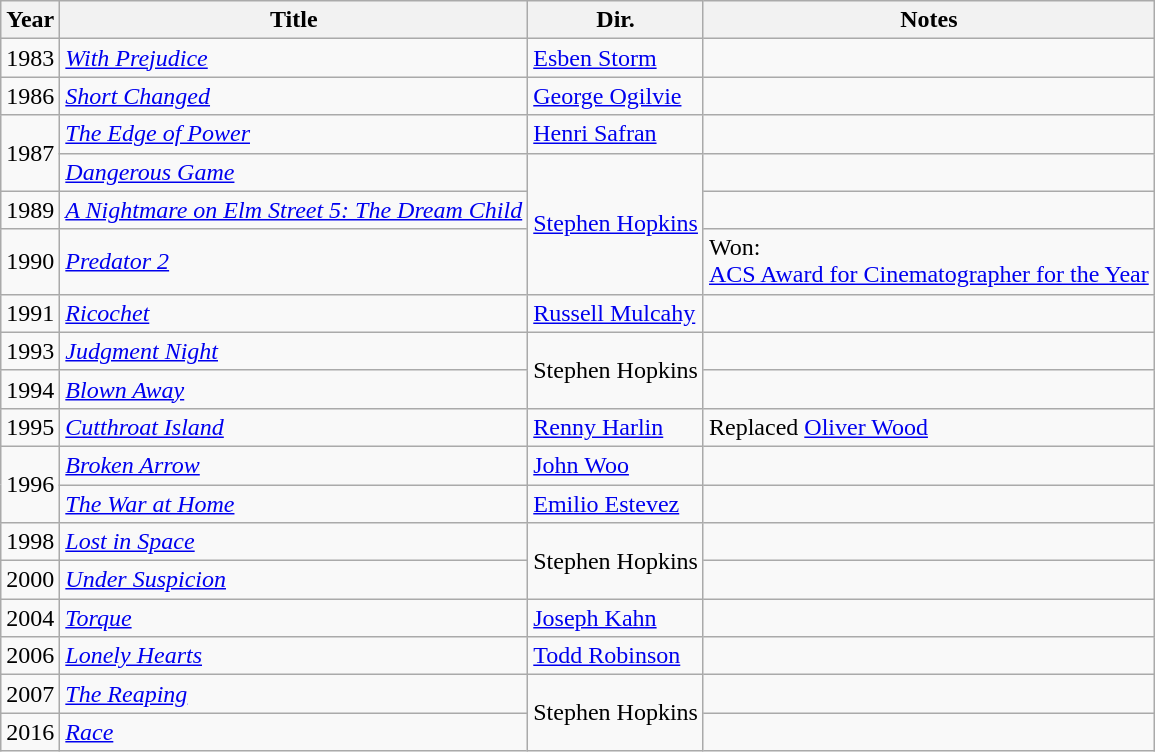<table class="wikitable sortable">
<tr>
<th>Year</th>
<th>Title</th>
<th>Dir.</th>
<th class="unsortable">Notes</th>
</tr>
<tr>
<td>1983</td>
<td><a href='#'><em>With Prejudice</em></a></td>
<td><a href='#'>Esben Storm</a></td>
<td></td>
</tr>
<tr>
<td>1986</td>
<td><em><a href='#'>Short Changed</a></em></td>
<td><a href='#'>George Ogilvie</a></td>
<td></td>
</tr>
<tr>
<td rowspan="2">1987</td>
<td><em><a href='#'>The Edge of Power</a></em></td>
<td><a href='#'>Henri Safran</a></td>
<td></td>
</tr>
<tr>
<td><a href='#'><em>Dangerous Game</em></a></td>
<td rowspan="3"><a href='#'>Stephen Hopkins</a></td>
<td></td>
</tr>
<tr>
<td>1989</td>
<td><em><a href='#'>A Nightmare on Elm Street 5: The Dream Child</a></em></td>
<td></td>
</tr>
<tr>
<td>1990</td>
<td><em><a href='#'>Predator 2</a></em></td>
<td>Won:<br><a href='#'>ACS Award for Cinematographer for the Year</a></td>
</tr>
<tr>
<td>1991</td>
<td><a href='#'><em>Ricochet</em></a></td>
<td><a href='#'>Russell Mulcahy</a></td>
<td></td>
</tr>
<tr>
<td>1993</td>
<td><em><a href='#'>Judgment Night</a></em></td>
<td rowspan="2">Stephen Hopkins</td>
<td></td>
</tr>
<tr>
<td>1994</td>
<td><a href='#'><em>Blown Away</em></a></td>
<td></td>
</tr>
<tr>
<td>1995</td>
<td><em><a href='#'>Cutthroat Island</a></em></td>
<td><a href='#'>Renny Harlin</a></td>
<td>Replaced <a href='#'>Oliver Wood</a></td>
</tr>
<tr>
<td rowspan="2">1996</td>
<td><a href='#'><em>Broken Arrow</em></a></td>
<td><a href='#'>John Woo</a></td>
<td></td>
</tr>
<tr>
<td><a href='#'><em>The War at Home</em></a></td>
<td><a href='#'>Emilio Estevez</a></td>
<td></td>
</tr>
<tr>
<td>1998</td>
<td><a href='#'><em>Lost in Space</em></a></td>
<td rowspan="2">Stephen Hopkins</td>
<td></td>
</tr>
<tr>
<td>2000</td>
<td><a href='#'><em>Under Suspicion</em></a></td>
<td></td>
</tr>
<tr>
<td>2004</td>
<td><a href='#'><em>Torque</em></a></td>
<td><a href='#'>Joseph Kahn</a></td>
<td></td>
</tr>
<tr>
<td>2006</td>
<td><a href='#'><em>Lonely Hearts</em></a></td>
<td><a href='#'>Todd Robinson</a></td>
<td></td>
</tr>
<tr>
<td>2007</td>
<td><em><a href='#'>The Reaping</a></em></td>
<td rowspan="2">Stephen Hopkins</td>
<td></td>
</tr>
<tr>
<td>2016</td>
<td><a href='#'><em>Race</em></a></td>
<td></td>
</tr>
</table>
